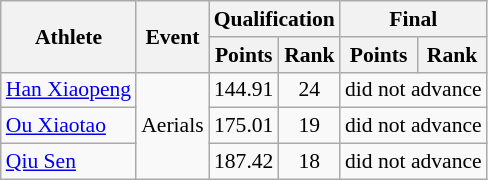<table class="wikitable" style="font-size:90%">
<tr>
<th rowspan="2">Athlete</th>
<th rowspan="2">Event</th>
<th colspan="2">Qualification</th>
<th colspan="2">Final</th>
</tr>
<tr>
<th>Points</th>
<th>Rank</th>
<th>Points</th>
<th>Rank</th>
</tr>
<tr>
<td><a href='#'>Han Xiaopeng</a></td>
<td rowspan="3">Aerials</td>
<td align="center">144.91</td>
<td align="center">24</td>
<td colspan="2">did not advance</td>
</tr>
<tr>
<td><a href='#'>Ou Xiaotao</a></td>
<td align="center">175.01</td>
<td align="center">19</td>
<td colspan="2">did not advance</td>
</tr>
<tr>
<td><a href='#'>Qiu Sen</a></td>
<td align="center">187.42</td>
<td align="center">18</td>
<td colspan="2">did not advance</td>
</tr>
</table>
